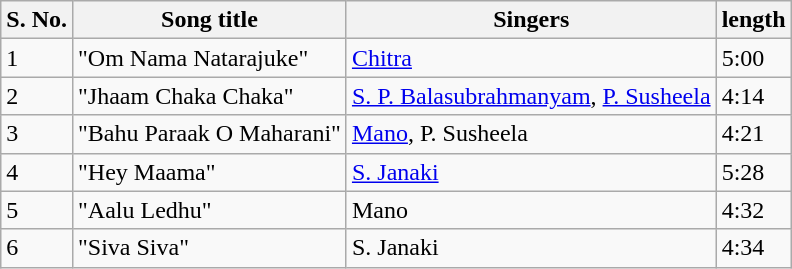<table class="wikitable">
<tr>
<th>S. No.</th>
<th>Song title</th>
<th>Singers</th>
<th>length</th>
</tr>
<tr>
<td>1</td>
<td>"Om Nama Natarajuke"</td>
<td><a href='#'>Chitra</a></td>
<td>5:00</td>
</tr>
<tr>
<td>2</td>
<td>"Jhaam Chaka Chaka"</td>
<td><a href='#'>S. P. Balasubrahmanyam</a>, <a href='#'>P. Susheela</a></td>
<td>4:14</td>
</tr>
<tr>
<td>3</td>
<td>"Bahu Paraak O Maharani"</td>
<td><a href='#'>Mano</a>, P. Susheela</td>
<td>4:21</td>
</tr>
<tr>
<td>4</td>
<td>"Hey Maama"</td>
<td><a href='#'>S. Janaki</a></td>
<td>5:28</td>
</tr>
<tr>
<td>5</td>
<td>"Aalu Ledhu"</td>
<td>Mano</td>
<td>4:32</td>
</tr>
<tr>
<td>6</td>
<td>"Siva Siva"</td>
<td>S. Janaki</td>
<td>4:34</td>
</tr>
</table>
